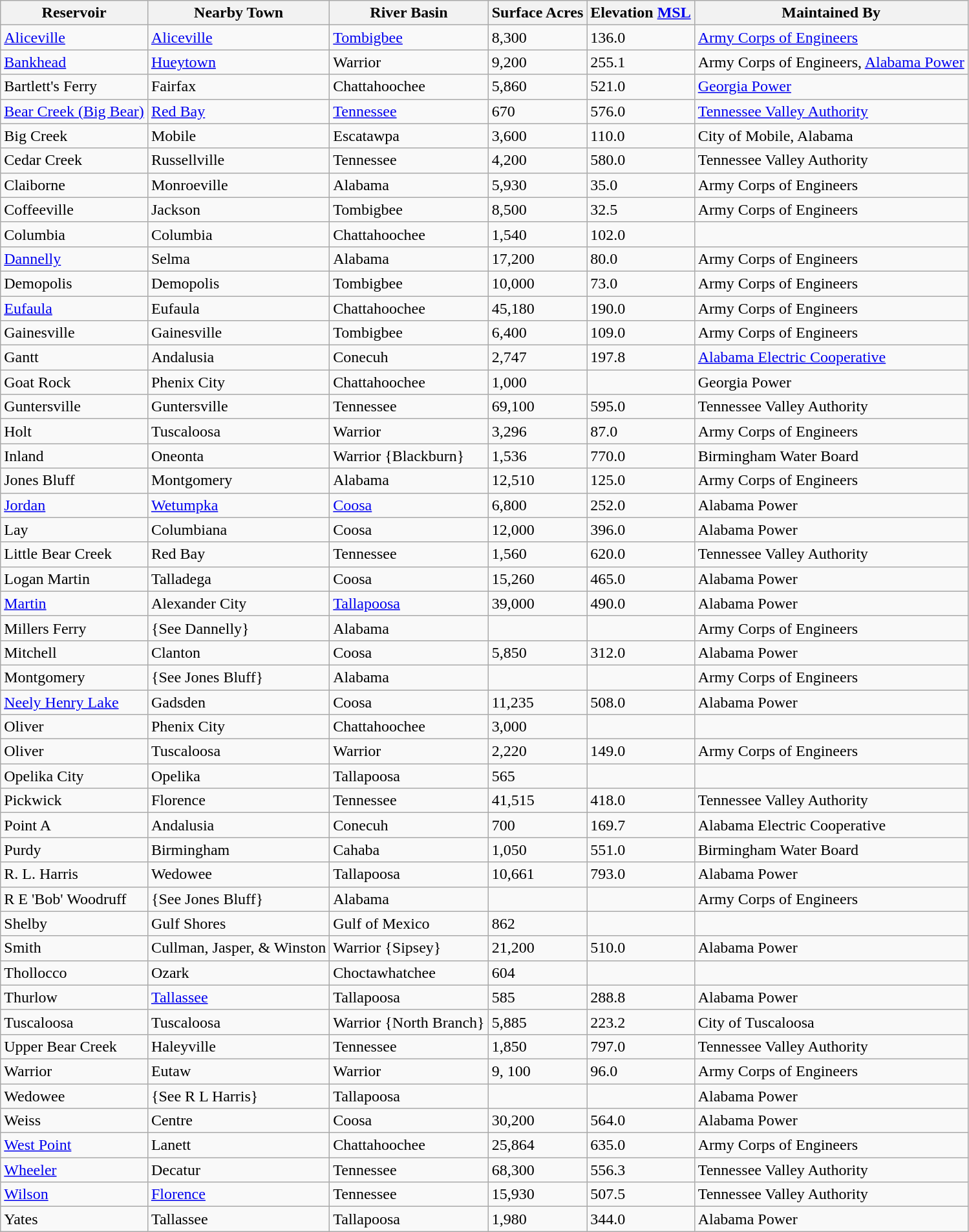<table class="wikitable sortable">
<tr>
<th>Reservoir</th>
<th>Nearby Town</th>
<th>River Basin</th>
<th>Surface Acres</th>
<th>Elevation <a href='#'>MSL</a></th>
<th>Maintained By</th>
</tr>
<tr>
<td><a href='#'>Aliceville</a></td>
<td><a href='#'>Aliceville</a></td>
<td><a href='#'>Tombigbee</a></td>
<td>8,300</td>
<td>136.0</td>
<td><a href='#'>Army Corps of Engineers</a></td>
</tr>
<tr>
<td><a href='#'>Bankhead</a></td>
<td><a href='#'>Hueytown</a></td>
<td>Warrior</td>
<td>9,200</td>
<td>255.1</td>
<td>Army Corps of Engineers, <a href='#'>Alabama Power</a></td>
</tr>
<tr>
<td>Bartlett's Ferry</td>
<td>Fairfax</td>
<td>Chattahoochee</td>
<td>5,860</td>
<td>521.0</td>
<td><a href='#'>Georgia Power</a></td>
</tr>
<tr>
<td><a href='#'>Bear Creek (Big Bear)</a></td>
<td><a href='#'>Red Bay</a></td>
<td><a href='#'>Tennessee</a></td>
<td>670</td>
<td>576.0</td>
<td><a href='#'>Tennessee Valley Authority</a></td>
</tr>
<tr>
<td>Big Creek</td>
<td>Mobile</td>
<td>Escatawpa</td>
<td>3,600</td>
<td>110.0</td>
<td>City of Mobile, Alabama</td>
</tr>
<tr>
<td>Cedar Creek</td>
<td>Russellville</td>
<td>Tennessee</td>
<td>4,200</td>
<td>580.0</td>
<td>Tennessee Valley Authority</td>
</tr>
<tr>
<td>Claiborne</td>
<td>Monroeville</td>
<td>Alabama</td>
<td>5,930</td>
<td>35.0</td>
<td>Army Corps of Engineers</td>
</tr>
<tr>
<td>Coffeeville</td>
<td>Jackson</td>
<td>Tombigbee</td>
<td>8,500</td>
<td>32.5</td>
<td>Army Corps of Engineers</td>
</tr>
<tr>
<td>Columbia</td>
<td>Columbia</td>
<td>Chattahoochee</td>
<td>1,540</td>
<td>102.0</td>
</tr>
<tr>
<td><a href='#'>Dannelly</a></td>
<td>Selma</td>
<td>Alabama</td>
<td>17,200</td>
<td>80.0</td>
<td>Army Corps of Engineers</td>
</tr>
<tr>
<td>Demopolis</td>
<td>Demopolis</td>
<td>Tombigbee</td>
<td>10,000</td>
<td>73.0</td>
<td>Army Corps of Engineers</td>
</tr>
<tr>
<td><a href='#'>Eufaula</a></td>
<td>Eufaula</td>
<td>Chattahoochee</td>
<td>45,180</td>
<td>190.0</td>
<td>Army Corps of Engineers</td>
</tr>
<tr>
<td>Gainesville</td>
<td>Gainesville</td>
<td>Tombigbee</td>
<td>6,400</td>
<td>109.0</td>
<td>Army Corps of Engineers</td>
</tr>
<tr>
<td>Gantt</td>
<td>Andalusia</td>
<td>Conecuh</td>
<td>2,747</td>
<td>197.8</td>
<td><a href='#'>Alabama Electric Cooperative</a></td>
</tr>
<tr>
<td>Goat Rock</td>
<td>Phenix City</td>
<td>Chattahoochee</td>
<td>1,000</td>
<td></td>
<td>Georgia Power</td>
</tr>
<tr>
<td>Guntersville</td>
<td>Guntersville</td>
<td>Tennessee</td>
<td>69,100</td>
<td>595.0</td>
<td>Tennessee Valley Authority</td>
</tr>
<tr>
<td>Holt</td>
<td>Tuscaloosa</td>
<td>Warrior</td>
<td>3,296</td>
<td>87.0</td>
<td>Army Corps of Engineers</td>
</tr>
<tr>
<td>Inland</td>
<td>Oneonta</td>
<td>Warrior {Blackburn}</td>
<td>1,536</td>
<td>770.0</td>
<td>Birmingham Water Board</td>
</tr>
<tr>
<td>Jones Bluff</td>
<td>Montgomery</td>
<td>Alabama</td>
<td>12,510</td>
<td>125.0</td>
<td>Army Corps of Engineers</td>
</tr>
<tr>
<td><a href='#'>Jordan</a></td>
<td><a href='#'>Wetumpka</a></td>
<td><a href='#'>Coosa</a></td>
<td>6,800</td>
<td>252.0</td>
<td>Alabama Power</td>
</tr>
<tr>
<td>Lay</td>
<td>Columbiana</td>
<td>Coosa</td>
<td>12,000</td>
<td>396.0</td>
<td>Alabama Power</td>
</tr>
<tr>
<td>Little Bear Creek</td>
<td>Red Bay</td>
<td>Tennessee</td>
<td>1,560</td>
<td>620.0</td>
<td>Tennessee Valley Authority</td>
</tr>
<tr>
<td>Logan Martin</td>
<td>Talladega</td>
<td>Coosa</td>
<td>15,260</td>
<td>465.0</td>
<td>Alabama Power</td>
</tr>
<tr>
<td><a href='#'>Martin</a></td>
<td>Alexander City</td>
<td><a href='#'>Tallapoosa</a></td>
<td>39,000</td>
<td>490.0</td>
<td>Alabama Power</td>
</tr>
<tr>
<td>Millers Ferry</td>
<td>{See Dannelly}</td>
<td>Alabama</td>
<td></td>
<td></td>
<td>Army Corps of Engineers</td>
</tr>
<tr>
<td>Mitchell</td>
<td>Clanton</td>
<td>Coosa</td>
<td>5,850</td>
<td>312.0</td>
<td>Alabama Power</td>
</tr>
<tr>
<td>Montgomery</td>
<td>{See Jones Bluff}</td>
<td>Alabama</td>
<td></td>
<td></td>
<td>Army Corps of Engineers</td>
</tr>
<tr>
<td><a href='#'>Neely Henry Lake</a></td>
<td>Gadsden</td>
<td>Coosa</td>
<td>11,235</td>
<td>508.0</td>
<td>Alabama Power</td>
</tr>
<tr>
<td>Oliver</td>
<td>Phenix City</td>
<td>Chattahoochee</td>
<td>3,000</td>
<td></td>
<td></td>
</tr>
<tr>
<td>Oliver</td>
<td>Tuscaloosa</td>
<td>Warrior</td>
<td>2,220</td>
<td>149.0</td>
<td>Army Corps of Engineers</td>
</tr>
<tr>
<td>Opelika City</td>
<td>Opelika</td>
<td>Tallapoosa</td>
<td>565</td>
<td></td>
</tr>
<tr>
<td>Pickwick</td>
<td>Florence</td>
<td>Tennessee</td>
<td>41,515</td>
<td>418.0</td>
<td>Tennessee Valley Authority</td>
</tr>
<tr>
<td>Point A</td>
<td>Andalusia</td>
<td>Conecuh</td>
<td>700</td>
<td>169.7</td>
<td>Alabama Electric Cooperative</td>
</tr>
<tr>
<td>Purdy</td>
<td>Birmingham</td>
<td>Cahaba</td>
<td>1,050</td>
<td>551.0</td>
<td>Birmingham Water Board</td>
</tr>
<tr>
<td>R. L. Harris</td>
<td>Wedowee</td>
<td>Tallapoosa</td>
<td>10,661</td>
<td>793.0</td>
<td>Alabama Power</td>
</tr>
<tr>
<td>R E 'Bob' Woodruff</td>
<td>{See Jones Bluff}</td>
<td>Alabama</td>
<td></td>
<td></td>
<td>Army Corps of Engineers</td>
</tr>
<tr>
<td>Shelby</td>
<td>Gulf Shores</td>
<td>Gulf of Mexico</td>
<td>862</td>
<td></td>
<td></td>
</tr>
<tr>
<td>Smith</td>
<td>Cullman, Jasper, & Winston</td>
<td>Warrior {Sipsey}</td>
<td>21,200</td>
<td>510.0</td>
<td>Alabama Power</td>
</tr>
<tr>
<td>Thollocco</td>
<td>Ozark</td>
<td>Choctawhatchee</td>
<td>604</td>
<td></td>
<td></td>
</tr>
<tr>
<td>Thurlow</td>
<td><a href='#'>Tallassee</a></td>
<td>Tallapoosa</td>
<td>585</td>
<td>288.8</td>
<td>Alabama Power</td>
</tr>
<tr>
<td>Tuscaloosa</td>
<td>Tuscaloosa</td>
<td>Warrior {North Branch}</td>
<td>5,885</td>
<td>223.2</td>
<td>City of Tuscaloosa</td>
</tr>
<tr>
<td>Upper Bear Creek</td>
<td>Haleyville</td>
<td>Tennessee</td>
<td>1,850</td>
<td>797.0</td>
<td>Tennessee Valley Authority</td>
</tr>
<tr>
<td>Warrior</td>
<td>Eutaw</td>
<td>Warrior</td>
<td>9, 100</td>
<td>96.0</td>
<td>Army Corps of Engineers</td>
</tr>
<tr>
<td>Wedowee</td>
<td>{See R L Harris}</td>
<td>Tallapoosa</td>
<td></td>
<td></td>
<td>Alabama Power</td>
</tr>
<tr>
<td>Weiss</td>
<td>Centre</td>
<td>Coosa</td>
<td>30,200</td>
<td>564.0</td>
<td>Alabama Power</td>
</tr>
<tr>
<td><a href='#'>West Point</a></td>
<td>Lanett</td>
<td>Chattahoochee</td>
<td>25,864</td>
<td>635.0</td>
<td>Army Corps of Engineers</td>
</tr>
<tr>
<td><a href='#'>Wheeler</a></td>
<td>Decatur</td>
<td>Tennessee</td>
<td>68,300</td>
<td>556.3</td>
<td>Tennessee Valley Authority</td>
</tr>
<tr>
<td><a href='#'>Wilson</a></td>
<td><a href='#'>Florence</a></td>
<td>Tennessee</td>
<td>15,930</td>
<td>507.5</td>
<td>Tennessee Valley Authority</td>
</tr>
<tr>
<td>Yates</td>
<td>Tallassee</td>
<td>Tallapoosa</td>
<td>1,980</td>
<td>344.0</td>
<td>Alabama Power</td>
</tr>
</table>
